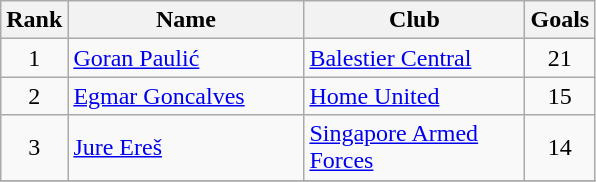<table class="wikitable sortable">
<tr>
<th>Rank</th>
<th width='150'>Name</th>
<th width='140'>Club</th>
<th>Goals</th>
</tr>
<tr>
<td align="center">1</td>
<td> <a href='#'>Goran Paulić</a></td>
<td><a href='#'>Balestier Central</a></td>
<td align="center">21</td>
</tr>
<tr>
<td align="center">2</td>
<td> <a href='#'>Egmar Goncalves</a></td>
<td><a href='#'>Home United</a></td>
<td align="center">15</td>
</tr>
<tr>
<td align="center">3</td>
<td> <a href='#'>Jure Ereš</a></td>
<td><a href='#'>Singapore Armed Forces</a></td>
<td align="center">14</td>
</tr>
<tr>
</tr>
</table>
